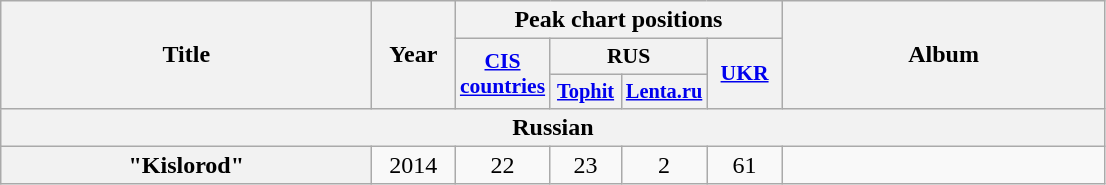<table class="wikitable plainrowheaders" style="text-align:center;">
<tr>
<th rowspan="3" style="width:15em;">Title</th>
<th rowspan="3" style="width:3em;">Year</th>
<th colspan="4">Peak chart positions</th>
<th rowspan="3" style="width:13em;">Album</th>
</tr>
<tr>
<th scope="col" style="width:3em;font-size:90%;" rowspan="2"><a href='#'>CIS<br>countries</a><br></th>
<th scope="col" colspan="2" style="width:3em;font-size:90%;">RUS</th>
<th scope="col" style="width:3em;font-size:90%;" rowspan="2"><a href='#'>UKR</a><br></th>
</tr>
<tr>
<th scope="col" style="width:3em;font-size:85%;"><a href='#'>Tophit</a><br></th>
<th scope="col" style="width:3em;font-size:85%;"><a href='#'>Lenta.ru</a><br></th>
</tr>
<tr>
<th scope="col" colspan="7">Russian</th>
</tr>
<tr>
<th scope="row">"Kislorod" <br></th>
<td>2014</td>
<td>22</td>
<td>23</td>
<td>2</td>
<td>61</td>
<td></td>
</tr>
</table>
